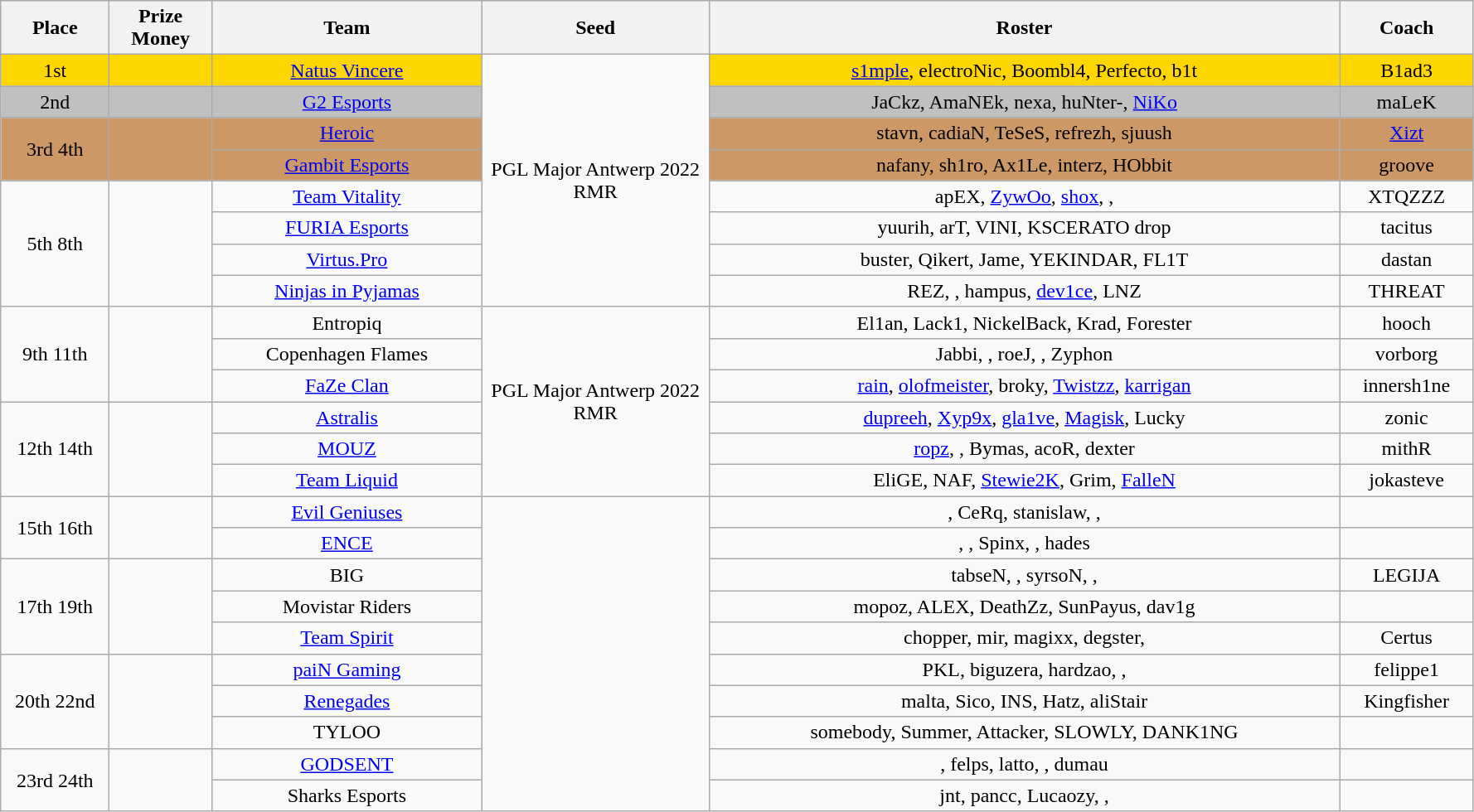<table class="wikitable" style="text-align:center">
<tr>
<th width="80px">Place</th>
<th width="75px">Prize Money</th>
<th width="210">Team</th>
<th width="175px">Seed</th>
<th width="500px">Roster</th>
<th width="100">Coach</th>
</tr>
<tr>
<td style="text-align:center; background:gold;">1st</td>
<td style="text-align:center; background:gold;"></td>
<td style="text-align:center; background:gold;"><a href='#'>Natus Vincere</a></td>
<td rowspan="8">PGL Major Antwerp 2022 RMR</td>
<td style="text-align:center; background:gold;"><a href='#'>s1mple</a>, electroNic, Boombl4, Perfecto, b1t</td>
<td style="text-align:center; background:gold;">B1ad3</td>
</tr>
<tr>
<td style="text-align:center; background:silver;">2nd</td>
<td style="text-align:center; background:silver;"></td>
<td style="text-align:center; background:silver;"><a href='#'>G2 Esports</a></td>
<td style="text-align:center; background:silver;">JaCkz, AmaNEk, nexa, huNter-, <a href='#'>NiKo</a></td>
<td style="text-align:center; background:silver;">maLeK</td>
</tr>
<tr>
<td style="text-align:center; background:#c96;" rowspan="2">3rd  4th</td>
<td style="text-align:center; background:#c96;" rowspan="2"></td>
<td style="text-align:center; background:#c96;"><a href='#'>Heroic</a></td>
<td style="text-align:center; background:#c96;">stavn, cadiaN, TeSeS, refrezh, sjuush</td>
<td style="text-align:center; background:#c96;"><a href='#'>Xizt</a></td>
</tr>
<tr>
<td style="text-align:center; background:#c96;"><a href='#'>Gambit Esports</a></td>
<td style="text-align:center; background:#c96;">nafany, sh1ro, Ax1Le, interz, HObbit</td>
<td style="text-align:center; background:#c96;">groove</td>
</tr>
<tr>
<td rowspan="4">5th  8th</td>
<td rowspan="4"></td>
<td><a href='#'>Team Vitality</a></td>
<td>apEX, <a href='#'>ZywOo</a>, <a href='#'>shox</a>, , </td>
<td>XTQZZZ</td>
</tr>
<tr>
<td><a href='#'>FURIA Esports</a></td>
<td>yuurih, arT, VINI, KSCERATO drop</td>
<td>tacitus</td>
</tr>
<tr>
<td><a href='#'>Virtus.Pro</a></td>
<td>buster, Qikert, Jame, YEKINDAR, FL1T</td>
<td>dastan</td>
</tr>
<tr>
<td><a href='#'>Ninjas in Pyjamas</a></td>
<td>REZ, , hampus, <a href='#'>dev1ce</a>, LNZ</td>
<td>THREAT</td>
</tr>
<tr>
<td rowspan="3">9th  11th</td>
<td rowspan="3"></td>
<td>Entropiq</td>
<td rowspan="6">PGL Major Antwerp 2022 RMR</td>
<td>El1an, Lack1, NickelBack, Krad, Forester</td>
<td>hooch</td>
</tr>
<tr>
<td>Copenhagen Flames</td>
<td>Jabbi, , roeJ, , Zyphon</td>
<td>vorborg</td>
</tr>
<tr>
<td><a href='#'>FaZe Clan</a></td>
<td><a href='#'>rain</a>, <a href='#'>olofmeister</a>, broky, <a href='#'>Twistzz</a>, <a href='#'>karrigan</a></td>
<td>innersh1ne</td>
</tr>
<tr>
<td rowspan="3">12th  14th</td>
<td rowspan="3"></td>
<td><a href='#'>Astralis</a></td>
<td><a href='#'>dupreeh</a>, <a href='#'>Xyp9x</a>, <a href='#'>gla1ve</a>, <a href='#'>Magisk</a>, Lucky</td>
<td>zonic</td>
</tr>
<tr>
<td><a href='#'>MOUZ</a></td>
<td><a href='#'>ropz</a>, , Bymas, acoR, dexter</td>
<td>mithR</td>
</tr>
<tr>
<td><a href='#'>Team Liquid</a></td>
<td>EliGE, NAF, <a href='#'>Stewie2K</a>, Grim, <a href='#'>FalleN</a></td>
<td>jokasteve</td>
</tr>
<tr>
<td rowspan="2">15th  16th</td>
<td rowspan="2"></td>
<td><a href='#'>Evil Geniuses</a></td>
<td rowspan="10"></td>
<td>, CeRq, stanislaw, , </td>
<td></td>
</tr>
<tr>
<td><a href='#'>ENCE</a></td>
<td>, , Spinx, , hades</td>
<td></td>
</tr>
<tr>
<td rowspan="3">17th  19th</td>
<td rowspan="3"></td>
<td>BIG</td>
<td>tabseN, , syrsoN, , </td>
<td>LEGIJA</td>
</tr>
<tr>
<td>Movistar Riders</td>
<td>mopoz, ALEX, DeathZz, SunPayus, dav1g</td>
<td></td>
</tr>
<tr>
<td><a href='#'>Team Spirit</a></td>
<td>chopper, mir, magixx, degster, </td>
<td>Certus</td>
</tr>
<tr>
<td rowspan="3">20th  22nd</td>
<td rowspan="3"></td>
<td><a href='#'>paiN Gaming</a></td>
<td>PKL, biguzera, hardzao, , </td>
<td>felippe1</td>
</tr>
<tr>
<td><a href='#'>Renegades</a></td>
<td>malta, Sico, INS, Hatz, aliStair</td>
<td>Kingfisher</td>
</tr>
<tr>
<td>TYLOO</td>
<td>somebody, Summer, Attacker, SLOWLY, DANK1NG</td>
<td></td>
</tr>
<tr>
<td rowspan="2">23rd  24th</td>
<td rowspan="2"></td>
<td><a href='#'>GODSENT</a></td>
<td>, felps, latto, , dumau</td>
<td></td>
</tr>
<tr>
<td>Sharks Esports</td>
<td>jnt, pancc, Lucaozy, , </td>
<td></td>
</tr>
</table>
